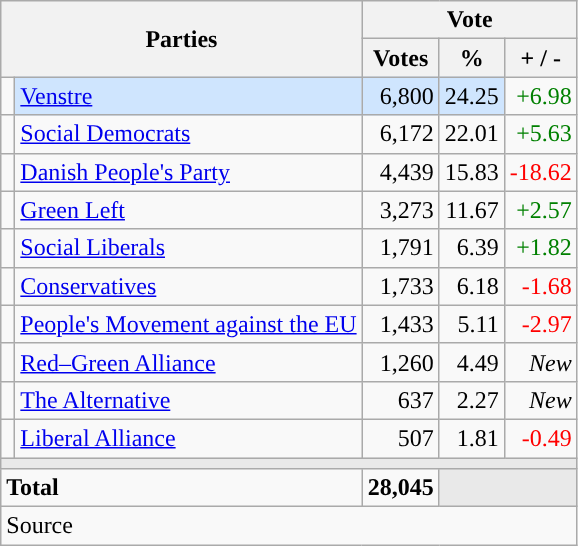<table class="wikitable" style="text-align:right;">
<tr>
<th style="text-align:centre;" rowspan="2" colspan="2" width="225">Parties</th>
<th colspan="3">Vote</th>
</tr>
<tr>
<th width="15">Votes</th>
<th width="15">%</th>
<th width="15">+ / -</th>
</tr>
<tr>
<td width="2" style="color:inherit;background:"></td>
<td bgcolor=#cfe5fe   align="left"><a href='#'>Venstre</a></td>
<td bgcolor=#cfe5fe>6,800</td>
<td bgcolor=#cfe5fe>24.25</td>
<td style=color:green;>+6.98</td>
</tr>
<tr>
<td width="2" style="color:inherit;background:"></td>
<td align="left"><a href='#'>Social Democrats</a></td>
<td>6,172</td>
<td>22.01</td>
<td style=color:green;>+5.63</td>
</tr>
<tr>
<td width="2" style="color:inherit;background:"></td>
<td align="left"><a href='#'>Danish People's Party</a></td>
<td>4,439</td>
<td>15.83</td>
<td style=color:red;>-18.62</td>
</tr>
<tr>
<td width="2" style="color:inherit;background:"></td>
<td align="left"><a href='#'>Green Left</a></td>
<td>3,273</td>
<td>11.67</td>
<td style=color:green;>+2.57</td>
</tr>
<tr>
<td width="2" style="color:inherit;background:"></td>
<td align="left"><a href='#'>Social Liberals</a></td>
<td>1,791</td>
<td>6.39</td>
<td style=color:green;>+1.82</td>
</tr>
<tr>
<td width="2" style="color:inherit;background:"></td>
<td align="left"><a href='#'>Conservatives</a></td>
<td>1,733</td>
<td>6.18</td>
<td style=color:red;>-1.68</td>
</tr>
<tr>
<td width="2" style="color:inherit;background:"></td>
<td align="left"><a href='#'>People's Movement against the EU</a></td>
<td>1,433</td>
<td>5.11</td>
<td style=color:red;>-2.97</td>
</tr>
<tr>
<td width="2" style="color:inherit;background:"></td>
<td align="left"><a href='#'>Red–Green Alliance</a></td>
<td>1,260</td>
<td>4.49</td>
<td><em>New</em></td>
</tr>
<tr>
<td width="2" style="color:inherit;background:"></td>
<td align="left"><a href='#'>The Alternative</a></td>
<td>637</td>
<td>2.27</td>
<td><em>New</em></td>
</tr>
<tr>
<td width="2" style="color:inherit;background:"></td>
<td align="left"><a href='#'>Liberal Alliance</a></td>
<td>507</td>
<td>1.81</td>
<td style=color:red;>-0.49</td>
</tr>
<tr>
<td colspan="7" bgcolor="#E9E9E9"></td>
</tr>
<tr>
<td align="left" colspan="2"><strong>Total</strong></td>
<td><strong>28,045</strong></td>
<td bgcolor="#E9E9E9" colspan="2"></td>
</tr>
<tr>
<td align="left" colspan="6">Source</td>
</tr>
</table>
